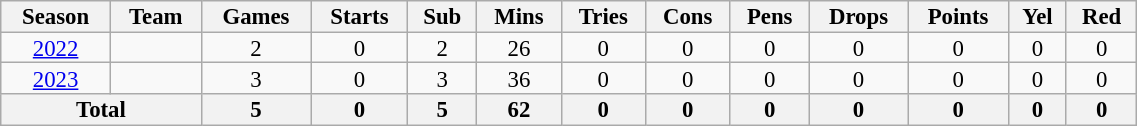<table class="wikitable" style="text-align:center; line-height:90%; font-size:95%; width:60%;">
<tr>
<th>Season</th>
<th>Team</th>
<th>Games</th>
<th>Starts</th>
<th>Sub</th>
<th>Mins</th>
<th>Tries</th>
<th>Cons</th>
<th>Pens</th>
<th>Drops</th>
<th>Points</th>
<th>Yel</th>
<th>Red</th>
</tr>
<tr>
<td><a href='#'>2022</a></td>
<td></td>
<td>2</td>
<td>0</td>
<td>2</td>
<td>26</td>
<td>0</td>
<td>0</td>
<td>0</td>
<td>0</td>
<td>0</td>
<td>0</td>
<td>0</td>
</tr>
<tr>
<td><a href='#'>2023</a></td>
<td></td>
<td>3</td>
<td>0</td>
<td>3</td>
<td>36</td>
<td>0</td>
<td>0</td>
<td>0</td>
<td>0</td>
<td>0</td>
<td>0</td>
<td>0</td>
</tr>
<tr>
<th colspan="2">Total</th>
<th>5</th>
<th>0</th>
<th>5</th>
<th>62</th>
<th>0</th>
<th>0</th>
<th>0</th>
<th>0</th>
<th>0</th>
<th>0</th>
<th>0</th>
</tr>
</table>
